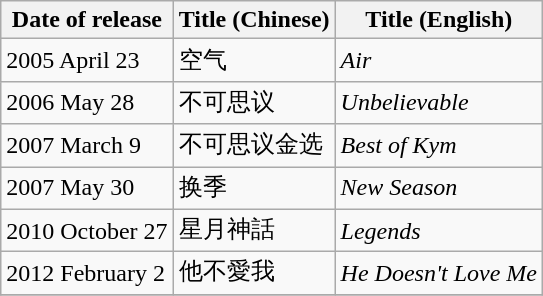<table class="wikitable">
<tr>
<th>Date of release</th>
<th>Title (Chinese)</th>
<th>Title (English)</th>
</tr>
<tr>
<td>2005 April 23</td>
<td>空气</td>
<td><em>Air</em></td>
</tr>
<tr>
<td>2006 May 28</td>
<td>不可思议</td>
<td><em>Unbelievable</em></td>
</tr>
<tr>
<td>2007 March 9</td>
<td>不可思议金选</td>
<td><em>Best of Kym</em></td>
</tr>
<tr>
<td>2007 May 30</td>
<td>换季</td>
<td><em>New Season</em></td>
</tr>
<tr>
<td>2010 October 27</td>
<td>星月神話</td>
<td><em>Legends</em></td>
</tr>
<tr>
<td>2012 February 2</td>
<td>他不愛我</td>
<td><em>He Doesn't Love Me</em></td>
</tr>
<tr>
</tr>
</table>
